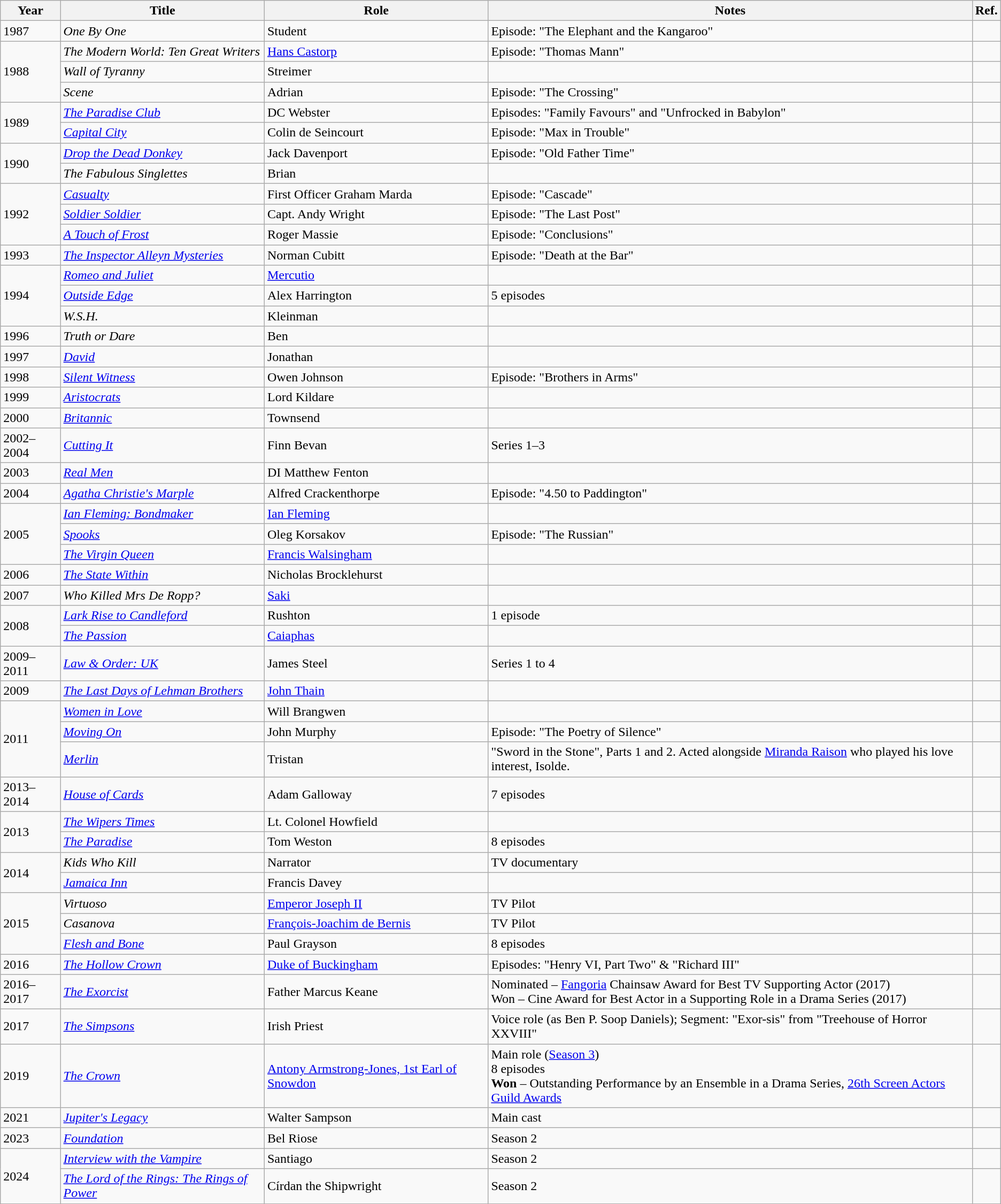<table class="wikitable sortable">
<tr>
<th>Year</th>
<th>Title</th>
<th>Role</th>
<th>Notes</th>
<th>Ref.</th>
</tr>
<tr>
<td>1987</td>
<td><em>One By One</em></td>
<td>Student</td>
<td>Episode: "The Elephant and the Kangaroo"</td>
<td></td>
</tr>
<tr>
<td rowspan=3>1988</td>
<td><em>The Modern World: Ten Great Writers</em></td>
<td><a href='#'>Hans Castorp</a></td>
<td>Episode: "Thomas Mann"</td>
<td></td>
</tr>
<tr>
<td><em>Wall of Tyranny</em></td>
<td>Streimer</td>
<td></td>
<td></td>
</tr>
<tr>
<td><em>Scene</em></td>
<td>Adrian</td>
<td>Episode: "The Crossing"</td>
<td></td>
</tr>
<tr>
<td rowspan=2>1989</td>
<td><em><a href='#'>The Paradise Club</a></em></td>
<td>DC Webster</td>
<td>Episodes: "Family Favours" and "Unfrocked in Babylon"</td>
<td></td>
</tr>
<tr>
<td><em><a href='#'>Capital City</a></em></td>
<td>Colin de Seincourt</td>
<td>Episode: "Max in Trouble"</td>
<td></td>
</tr>
<tr>
<td rowspan=2>1990</td>
<td><em><a href='#'>Drop the Dead Donkey</a></em></td>
<td>Jack Davenport</td>
<td>Episode: "Old Father Time"</td>
<td></td>
</tr>
<tr>
<td><em>The Fabulous Singlettes</em></td>
<td>Brian</td>
<td></td>
<td></td>
</tr>
<tr>
<td rowspan=3>1992</td>
<td><em><a href='#'>Casualty</a></em></td>
<td>First Officer Graham Marda</td>
<td>Episode: "Cascade"</td>
<td></td>
</tr>
<tr>
<td><em><a href='#'>Soldier Soldier</a></em></td>
<td>Capt. Andy Wright</td>
<td>Episode: "The Last Post"</td>
<td></td>
</tr>
<tr>
<td><em><a href='#'>A Touch of Frost</a></em></td>
<td>Roger Massie</td>
<td>Episode: "Conclusions"</td>
<td></td>
</tr>
<tr>
<td>1993</td>
<td><em><a href='#'>The Inspector Alleyn Mysteries</a></em></td>
<td>Norman Cubitt</td>
<td>Episode: "Death at the Bar"</td>
<td></td>
</tr>
<tr>
<td rowspan=3>1994</td>
<td><em><a href='#'>Romeo and Juliet</a></em></td>
<td><a href='#'>Mercutio</a></td>
<td></td>
<td></td>
</tr>
<tr>
<td><em><a href='#'>Outside Edge</a></em></td>
<td>Alex Harrington</td>
<td>5 episodes</td>
<td></td>
</tr>
<tr>
<td><em>W.S.H.</em></td>
<td>Kleinman</td>
<td></td>
<td></td>
</tr>
<tr>
<td>1996</td>
<td><em>Truth or Dare</em></td>
<td>Ben</td>
<td></td>
<td></td>
</tr>
<tr>
<td>1997</td>
<td><em><a href='#'>David</a></em></td>
<td>Jonathan</td>
<td></td>
<td></td>
</tr>
<tr>
<td>1998</td>
<td><em><a href='#'>Silent Witness</a></em></td>
<td>Owen Johnson</td>
<td>Episode: "Brothers in Arms"</td>
<td></td>
</tr>
<tr>
<td>1999</td>
<td><em><a href='#'>Aristocrats</a></em></td>
<td>Lord Kildare</td>
<td></td>
<td></td>
</tr>
<tr>
<td>2000</td>
<td><em><a href='#'>Britannic</a></em></td>
<td>Townsend</td>
<td></td>
<td></td>
</tr>
<tr>
<td>2002–2004</td>
<td><em><a href='#'>Cutting It</a></em></td>
<td>Finn Bevan</td>
<td>Series 1–3</td>
<td></td>
</tr>
<tr>
<td>2003</td>
<td><em><a href='#'>Real Men</a></em></td>
<td>DI Matthew Fenton</td>
<td></td>
<td></td>
</tr>
<tr>
<td>2004</td>
<td><em><a href='#'>Agatha Christie's Marple</a></em></td>
<td>Alfred Crackenthorpe</td>
<td>Episode: "4.50 to Paddington"</td>
<td></td>
</tr>
<tr>
<td rowspan=3>2005</td>
<td><em><a href='#'>Ian Fleming: Bondmaker</a></em></td>
<td><a href='#'>Ian Fleming</a></td>
<td></td>
<td></td>
</tr>
<tr>
<td><em><a href='#'>Spooks</a></em></td>
<td>Oleg Korsakov</td>
<td>Episode: "The Russian"</td>
<td></td>
</tr>
<tr>
<td><em><a href='#'>The Virgin Queen</a></em></td>
<td><a href='#'>Francis Walsingham</a></td>
<td></td>
<td></td>
</tr>
<tr>
<td>2006</td>
<td><em><a href='#'>The State Within</a></em></td>
<td>Nicholas Brocklehurst</td>
<td></td>
<td></td>
</tr>
<tr>
<td>2007</td>
<td><em>Who Killed Mrs De Ropp?</em></td>
<td><a href='#'>Saki</a></td>
<td></td>
<td></td>
</tr>
<tr>
<td rowspan=2>2008</td>
<td><em><a href='#'>Lark Rise to Candleford</a></em></td>
<td>Rushton</td>
<td>1 episode</td>
<td></td>
</tr>
<tr>
<td><em><a href='#'>The Passion</a></em></td>
<td><a href='#'>Caiaphas</a></td>
<td></td>
<td></td>
</tr>
<tr>
<td>2009–2011</td>
<td><em><a href='#'>Law & Order: UK</a></em></td>
<td>James Steel</td>
<td>Series 1 to 4</td>
<td></td>
</tr>
<tr>
<td>2009</td>
<td><em><a href='#'>The Last Days of Lehman Brothers</a></em></td>
<td><a href='#'>John Thain</a></td>
<td></td>
<td></td>
</tr>
<tr>
<td rowspan=3>2011</td>
<td><em><a href='#'>Women in Love</a></em></td>
<td>Will Brangwen</td>
<td></td>
<td></td>
</tr>
<tr>
<td><em><a href='#'>Moving On</a></em></td>
<td>John Murphy</td>
<td>Episode: "The Poetry of Silence"</td>
<td></td>
</tr>
<tr>
<td><em><a href='#'>Merlin</a></em></td>
<td>Tristan</td>
<td>"Sword in the Stone", Parts 1 and 2. Acted alongside <a href='#'>Miranda Raison</a> who played his love interest, Isolde.</td>
<td></td>
</tr>
<tr>
<td>2013–2014</td>
<td><em><a href='#'>House of Cards</a></em></td>
<td>Adam Galloway</td>
<td>7 episodes</td>
<td></td>
</tr>
<tr>
<td rowspan="2">2013</td>
<td><em><a href='#'>The Wipers Times</a></em></td>
<td>Lt. Colonel Howfield</td>
<td></td>
<td></td>
</tr>
<tr>
<td><em><a href='#'>The Paradise</a></em></td>
<td>Tom Weston</td>
<td>8 episodes</td>
<td></td>
</tr>
<tr>
<td rowspan="2">2014</td>
<td><em>Kids Who Kill</em></td>
<td>Narrator</td>
<td>TV documentary</td>
<td></td>
</tr>
<tr>
<td><em><a href='#'>Jamaica Inn</a></em></td>
<td>Francis Davey</td>
<td></td>
<td></td>
</tr>
<tr>
<td rowspan="3">2015</td>
<td><em>Virtuoso</em></td>
<td><a href='#'>Emperor Joseph II</a></td>
<td>TV Pilot</td>
<td></td>
</tr>
<tr>
<td><em>Casanova</em></td>
<td><a href='#'>François-Joachim de Bernis</a></td>
<td>TV Pilot</td>
<td></td>
</tr>
<tr>
<td><em><a href='#'>Flesh and Bone</a></em></td>
<td>Paul Grayson</td>
<td>8 episodes</td>
<td></td>
</tr>
<tr>
<td>2016</td>
<td><em><a href='#'>The Hollow Crown</a></em></td>
<td><a href='#'>Duke of Buckingham</a></td>
<td>Episodes: "Henry VI, Part Two" & "Richard III"</td>
<td></td>
</tr>
<tr>
<td>2016–2017</td>
<td><em><a href='#'>The Exorcist</a></em></td>
<td>Father Marcus Keane</td>
<td>Nominated – <a href='#'>Fangoria</a> Chainsaw Award for Best TV Supporting Actor (2017)<br>Won – Cine Award for Best Actor in a Supporting Role in a Drama Series (2017)</td>
<td></td>
</tr>
<tr>
<td>2017</td>
<td><em><a href='#'>The Simpsons</a></em></td>
<td>Irish Priest</td>
<td>Voice role (as Ben P. Soop Daniels); Segment: "Exor-sis" from "Treehouse of Horror XXVIII"</td>
<td></td>
</tr>
<tr>
<td>2019</td>
<td><em><a href='#'>The Crown</a></em></td>
<td><a href='#'>Antony Armstrong-Jones, 1st Earl of Snowdon</a></td>
<td>Main role (<a href='#'>Season 3</a>)<br>8 episodes<br><strong>Won</strong> – Outstanding Performance by an Ensemble in a Drama Series, <a href='#'>26th Screen Actors Guild Awards</a></td>
<td></td>
</tr>
<tr>
<td>2021</td>
<td><em><a href='#'>Jupiter's Legacy</a></em></td>
<td>Walter Sampson</td>
<td>Main cast</td>
<td></td>
</tr>
<tr>
<td>2023</td>
<td><em><a href='#'>Foundation</a></em></td>
<td>Bel Riose</td>
<td>Season 2</td>
<td></td>
</tr>
<tr>
<td rowspan="2">2024</td>
<td><em><a href='#'>Interview with the Vampire</a></em></td>
<td>Santiago</td>
<td>Season 2</td>
<td></td>
</tr>
<tr>
<td><em><a href='#'>The Lord of the Rings: The Rings of Power</a></em></td>
<td>Círdan the Shipwright</td>
<td>Season 2</td>
<td></td>
</tr>
</table>
